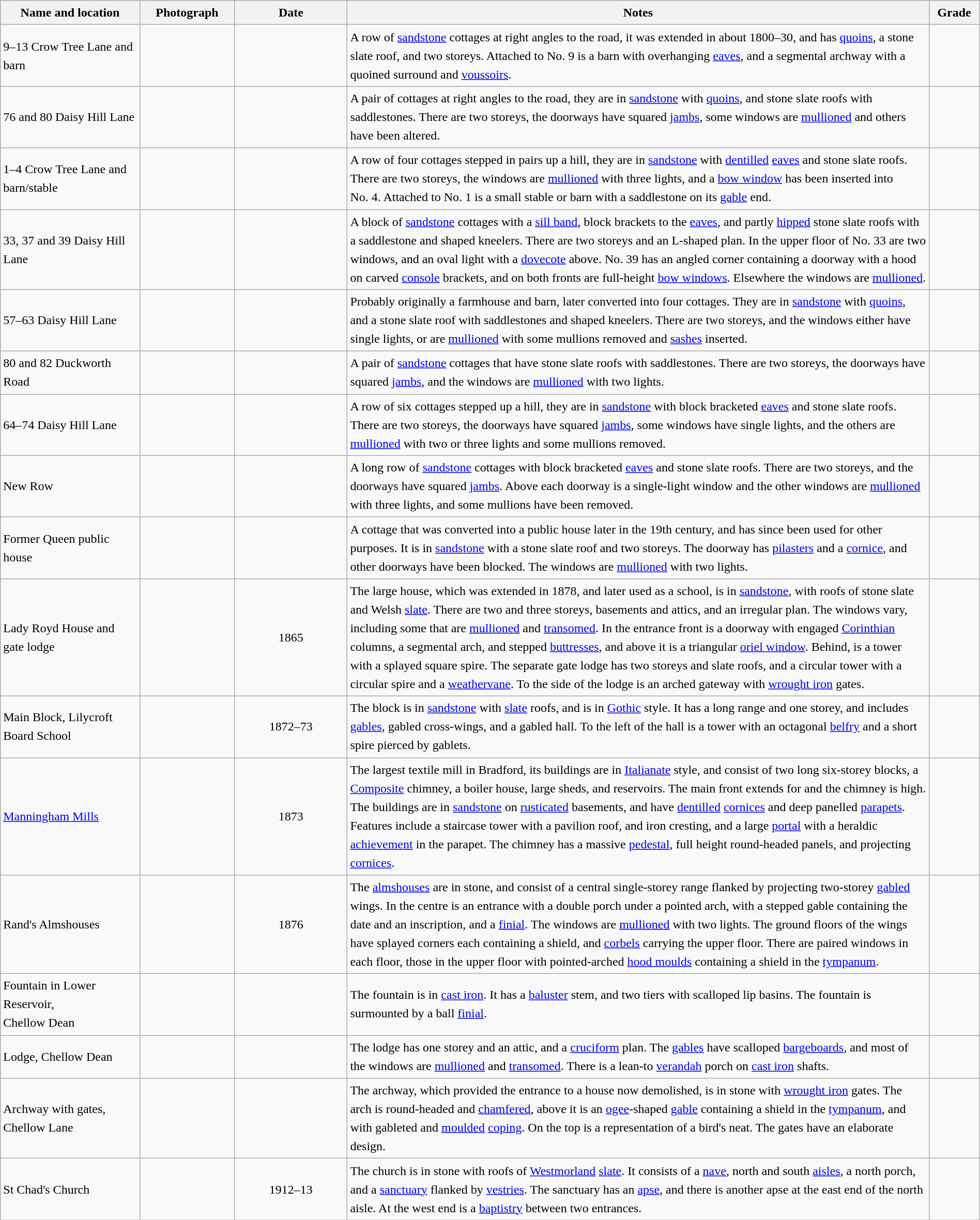<table class="wikitable sortable plainrowheaders" style="width:100%; border:0; text-align:left; line-height:150%;">
<tr>
<th scope="col"  style="width:150px">Name and location</th>
<th scope="col"  style="width:100px" class="unsortable">Photograph</th>
<th scope="col"  style="width:120px">Date</th>
<th scope="col"  style="width:650px" class="unsortable">Notes</th>
<th scope="col"  style="width:50px">Grade</th>
</tr>
<tr>
<td>9–13 Crow Tree Lane and barn<br><small></small></td>
<td></td>
<td align="center"></td>
<td>A row of <a href='#'>sandstone</a> cottages at right angles to the road, it was extended in about 1800–30, and has <a href='#'>quoins</a>, a stone slate roof, and two storeys.  Attached to No. 9 is a barn with overhanging <a href='#'>eaves</a>, and a segmental archway with a quoined surround and <a href='#'>voussoirs</a>.</td>
<td align="center" ></td>
</tr>
<tr>
<td>76 and 80 Daisy Hill Lane<br><small></small></td>
<td></td>
<td align="center"></td>
<td>A pair of cottages at right angles to the road, they are in <a href='#'>sandstone</a> with <a href='#'>quoins</a>, and stone slate roofs with saddlestones.  There are two storeys, the doorways have squared <a href='#'>jambs</a>, some windows are <a href='#'>mullioned</a> and others have been altered.</td>
<td align="center" ></td>
</tr>
<tr>
<td>1–4 Crow Tree Lane and barn/stable<br><small></small></td>
<td></td>
<td align="center"></td>
<td>A row of four cottages stepped in pairs up a hill, they are in <a href='#'>sandstone</a> with <a href='#'>dentilled</a> <a href='#'>eaves</a> and stone slate roofs.  There are two storeys, the windows are <a href='#'>mullioned</a> with three lights, and a <a href='#'>bow window</a> has been inserted into No. 4.  Attached to No. 1 is a small stable or barn with a saddlestone on its <a href='#'>gable</a> end.</td>
<td align="center" ></td>
</tr>
<tr>
<td>33, 37 and 39 Daisy Hill Lane<br><small></small></td>
<td></td>
<td align="center"></td>
<td>A block of <a href='#'>sandstone</a> cottages with a <a href='#'>sill band</a>, block brackets to the <a href='#'>eaves</a>, and partly <a href='#'>hipped</a> stone slate roofs with a saddlestone and shaped kneelers.  There are two storeys and an L-shaped plan.  In the upper floor of No. 33 are two windows, and an oval light with a <a href='#'>dovecote</a> above.  No. 39 has an angled corner containing a doorway with a hood on carved <a href='#'>console</a> brackets, and on both fronts are full-height <a href='#'>bow windows</a>.  Elsewhere the windows are <a href='#'>mullioned</a>.</td>
<td align="center" ></td>
</tr>
<tr>
<td>57–63 Daisy Hill Lane<br><small></small></td>
<td></td>
<td align="center"></td>
<td>Probably originally a farmhouse and barn, later converted into four cottages.  They are in <a href='#'>sandstone</a> with <a href='#'>quoins</a>, and a stone slate roof with saddlestones and shaped kneelers.  There are two storeys, and the windows either have single lights, or are <a href='#'>mullioned</a> with some mullions removed and <a href='#'>sashes</a> inserted.</td>
<td align="center" ></td>
</tr>
<tr>
<td>80 and 82 Duckworth Road<br><small></small></td>
<td></td>
<td align="center"></td>
<td>A pair of <a href='#'>sandstone</a> cottages that have stone slate roofs with saddlestones.  There are two storeys, the doorways have squared <a href='#'>jambs</a>, and the windows are <a href='#'>mullioned</a> with two lights.</td>
<td align="center" ></td>
</tr>
<tr>
<td>64–74 Daisy Hill Lane<br><small></small></td>
<td></td>
<td align="center"></td>
<td>A row of six cottages stepped up a hill, they are in <a href='#'>sandstone</a> with block bracketed <a href='#'>eaves</a> and stone slate roofs.  There are two storeys, the doorways have squared <a href='#'>jambs</a>, some windows have single lights, and the others are <a href='#'>mullioned</a> with two or three lights and some mullions removed.</td>
<td align="center" ></td>
</tr>
<tr>
<td>New Row<br><small></small></td>
<td></td>
<td align="center"></td>
<td>A long row of <a href='#'>sandstone</a> cottages with block bracketed <a href='#'>eaves</a> and stone slate roofs.  There are two storeys, and the doorways have squared <a href='#'>jambs</a>.  Above each doorway is a single-light window and the other windows are <a href='#'>mullioned</a> with three lights, and some mullions have been removed.</td>
<td align="center" ></td>
</tr>
<tr>
<td>Former Queen public house<br><small></small></td>
<td></td>
<td align="center"></td>
<td>A cottage that was converted into a public house later in the 19th century, and has since been used for other purposes.  It is in <a href='#'>sandstone</a> with a stone slate roof and two storeys.  The doorway has <a href='#'>pilasters</a> and a <a href='#'>cornice</a>, and other doorways have been blocked.   The windows are <a href='#'>mullioned</a> with two lights.</td>
<td align="center" ></td>
</tr>
<tr>
<td>Lady Royd House and gate lodge<br><small></small></td>
<td></td>
<td align="center">1865</td>
<td>The large house, which was extended in 1878, and later used as a school, is in <a href='#'>sandstone</a>, with roofs of stone slate and Welsh <a href='#'>slate</a>.  There are two and three storeys, basements and attics, and an irregular plan.  The windows vary, including some that are <a href='#'>mullioned</a> and <a href='#'>transomed</a>.  In the entrance front is a doorway with engaged <a href='#'>Corinthian</a> columns, a segmental arch, and stepped <a href='#'>buttresses</a>, and above it is a triangular <a href='#'>oriel window</a>.  Behind, is a tower with a splayed square spire.  The separate gate lodge has two storeys and slate roofs, and a circular tower with a circular spire and a <a href='#'>weathervane</a>.  To the side of the lodge is an arched gateway with <a href='#'>wrought iron</a> gates.</td>
<td align="center" ></td>
</tr>
<tr>
<td>Main Block, Lilycroft Board School<br><small></small></td>
<td></td>
<td align="center">1872–73</td>
<td>The block is in <a href='#'>sandstone</a> with <a href='#'>slate</a> roofs, and is in <a href='#'>Gothic</a> style.  It has a long range and one storey, and includes <a href='#'>gables</a>, gabled cross-wings, and a gabled hall.  To the left of the hall is a tower with an octagonal <a href='#'>belfry</a> and a short spire pierced by gablets.</td>
<td align="center" ></td>
</tr>
<tr>
<td><a href='#'>Manningham Mills</a><br><small></small></td>
<td></td>
<td align="center">1873</td>
<td>The largest textile mill in Bradford, its buildings are in <a href='#'>Italianate</a> style, and consist of two long six-storey blocks, a <a href='#'>Composite</a> chimney, a boiler house, large sheds, and reservoirs.  The main front extends for  and the chimney is  high.  The buildings are in <a href='#'>sandstone</a> on <a href='#'>rusticated</a> basements, and have <a href='#'>dentilled</a> <a href='#'>cornices</a> and deep panelled <a href='#'>parapets</a>.  Features include a staircase tower with a pavilion roof, and iron cresting, and a large <a href='#'>portal</a> with a heraldic <a href='#'>achievement</a> in the parapet.  The chimney has a massive <a href='#'>pedestal</a>, full height round-headed panels, and projecting <a href='#'>cornices</a>.</td>
<td align="center" ></td>
</tr>
<tr>
<td>Rand's Almshouses<br><small></small></td>
<td></td>
<td align="center">1876</td>
<td>The <a href='#'>almshouses</a> are in stone, and consist of a central single-storey range flanked by projecting two-storey <a href='#'>gabled</a> wings.  In the centre  is an entrance with a double porch under a pointed arch, with a stepped gable containing the date and an inscription, and a <a href='#'>finial</a>.  The windows are <a href='#'>mullioned</a> with two lights.  The ground floors of the wings have splayed corners each containing a shield, and <a href='#'>corbels</a> carrying the upper floor.  There are paired windows in each floor, those in the upper floor with pointed-arched <a href='#'>hood moulds</a> containing a shield in the <a href='#'>tympanum</a>.</td>
<td align="center" ></td>
</tr>
<tr>
<td>Fountain in Lower Reservoir,<br>Chellow Dean<br><small></small></td>
<td></td>
<td align="center"></td>
<td>The fountain is in <a href='#'>cast iron</a>.  It has a <a href='#'>baluster</a> stem, and two tiers with scalloped lip basins.  The fountain is surmounted by a ball <a href='#'>finial</a>.</td>
<td align="center" ></td>
</tr>
<tr>
<td>Lodge, Chellow Dean<br><small></small></td>
<td></td>
<td align="center"></td>
<td>The lodge has one storey and an attic, and a <a href='#'>cruciform</a> plan.  The <a href='#'>gables</a> have scalloped <a href='#'>bargeboards</a>, and most of the windows are <a href='#'>mullioned</a> and <a href='#'>transomed</a>.  There is a lean-to <a href='#'>verandah</a> porch on <a href='#'>cast iron</a> shafts.</td>
<td align="center" ></td>
</tr>
<tr>
<td>Archway with gates, Chellow Lane<br><small></small></td>
<td></td>
<td align="center"></td>
<td>The archway, which provided the entrance to a house now demolished, is in stone with <a href='#'>wrought iron</a> gates.  The arch is round-headed and <a href='#'>chamfered</a>, above it is an <a href='#'>ogee</a>-shaped <a href='#'>gable</a> containing a shield in the <a href='#'>tympanum</a>, and with gableted and <a href='#'>moulded</a> <a href='#'>coping</a>.  On the top is a representation of a bird's neat.  The gates have an elaborate design.</td>
<td align="center" ></td>
</tr>
<tr>
<td>St Chad's Church<br><small></small></td>
<td></td>
<td align="center">1912–13</td>
<td>The church is in stone with roofs of <a href='#'>Westmorland</a> <a href='#'>slate</a>.  It consists of a <a href='#'>nave</a>, north and south <a href='#'>aisles</a>, a north porch, and a <a href='#'>sanctuary</a> flanked by <a href='#'>vestries</a>.  The sanctuary has an <a href='#'>apse</a>, and there is another apse at the east end of the north aisle.  At the west end is a <a href='#'>baptistry</a> between two entrances.</td>
<td align="center" ></td>
</tr>
<tr>
</tr>
</table>
